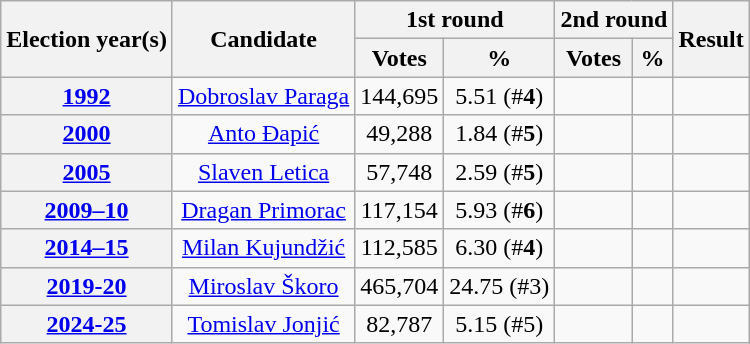<table class="wikitable" style="text-align:center">
<tr>
<th rowspan="2">Election year(s)</th>
<th rowspan="2">Candidate</th>
<th colspan="2">1st round</th>
<th colspan="2">2nd round</th>
<th rowspan="2">Result</th>
</tr>
<tr>
<th>Votes</th>
<th>%</th>
<th>Votes</th>
<th>%</th>
</tr>
<tr>
<th><a href='#'>1992</a></th>
<td><a href='#'>Dobroslav Paraga</a></td>
<td align=center>144,695</td>
<td align=center>5.51 (#<strong>4</strong>)</td>
<td></td>
<td></td>
<td></td>
</tr>
<tr>
<th><a href='#'>2000</a></th>
<td><a href='#'>Anto Đapić</a></td>
<td align=center>49,288</td>
<td align=center>1.84 (#<strong>5</strong>)</td>
<td></td>
<td></td>
<td></td>
</tr>
<tr>
<th><a href='#'>2005</a></th>
<td><a href='#'>Slaven Letica</a></td>
<td align=center>57,748</td>
<td align=center>2.59 (#<strong>5</strong>)</td>
<td></td>
<td></td>
<td></td>
</tr>
<tr>
<th><a href='#'>2009–10</a></th>
<td><a href='#'>Dragan Primorac</a></td>
<td align=center>117,154</td>
<td align=center>5.93 (#<strong>6</strong>)</td>
<td></td>
<td></td>
<td></td>
</tr>
<tr>
<th><a href='#'>2014–15</a></th>
<td><a href='#'>Milan Kujundžić</a></td>
<td align=center>112,585</td>
<td align=center>6.30 (#<strong>4</strong>)</td>
<td></td>
<td></td>
<td></td>
</tr>
<tr>
<th><a href='#'>2019-20</a></th>
<td><a href='#'>Miroslav Škoro</a></td>
<td>465,704</td>
<td align=center>24.75 (#3)</td>
<td></td>
<td></td>
<td></td>
</tr>
<tr>
<th><a href='#'>2024-25</a></th>
<td><a href='#'>Tomislav Jonjić</a></td>
<td>82,787</td>
<td>5.15 (#5)</td>
<td></td>
<td></td>
<td></td>
</tr>
</table>
